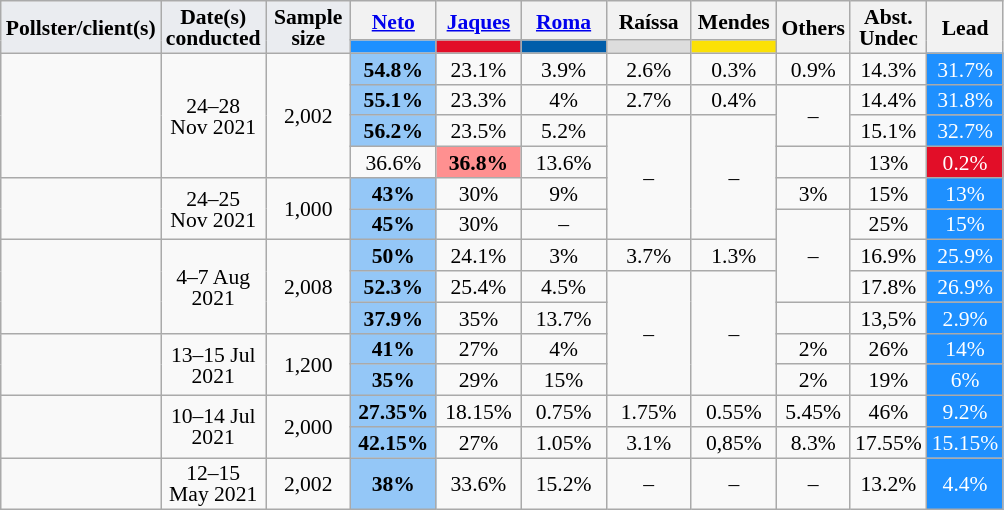<table class="wikitable sortable" style="text-align:center;font-size:90%;line-height:14px;">
<tr>
<td rowspan="2" class="unsortable" style="width:50px;background:#eaecf0;"><strong>Pollster/client(s)</strong></td>
<td rowspan="2" class="unsortable" style="width:50px;background:#eaecf0;"><strong>Date(s) <br>conducted</strong></td>
<td rowspan="2" class="unsortable" style="width:50px;background:#eaecf0;"><strong>Sample <br>size</strong></td>
<th class="unsortable" style="width:50px;"><a href='#'>Neto</a><br></th>
<th class="unsortable" style="width:50px;"><a href='#'>Jaques</a><br></th>
<th class="unsortable" style="width:50px;"><strong><a href='#'>Roma</a></strong><br></th>
<th class="unsortable" style="width:50px;"><strong>Raíssa</strong><br></th>
<th class="unsortable" style="width:50px;"><strong>Mendes</strong><br></th>
<th rowspan="2" class="unsortable">Others</th>
<th rowspan="2">Abst. <br>Undec</th>
<th rowspan="2" data-sort-type="number">Lead</th>
</tr>
<tr>
<th class="sortable" data-sort-type="number" style="background:#1E90FF;"></th>
<th class="sortable" data-sort-type="number" style="background:#e20e28;"></th>
<th class="sortable" data-sort-type="number" style="background:#005daa;"></th>
<th class="sortable" data-sort-type="number" style="background:#DDDDDD;"></th>
<th class="sortable" data-sort-type="number" style="background:#FBE106;"></th>
</tr>
<tr>
<td rowspan="4"></td>
<td rowspan="4">24–28 Nov 2021</td>
<td rowspan="4">2,002</td>
<td style="background:#94c7f7"><strong>54.8%</strong></td>
<td>23.1%</td>
<td>3.9%</td>
<td>2.6%</td>
<td>0.3%</td>
<td>0.9%</td>
<td>14.3%</td>
<td style="background:#1E90FF;color:#FFFFFF">31.7%</td>
</tr>
<tr>
<td style="background:#94c7f7"><strong>55.1%</strong></td>
<td>23.3%</td>
<td>4%</td>
<td>2.7%</td>
<td>0.4%</td>
<td rowspan="2">–</td>
<td>14.4%</td>
<td style="background:#1E90FF;color:#FFFFFF">31.8%</td>
</tr>
<tr>
<td style="background:#94c7f7"><strong>56.2%</strong></td>
<td>23.5%</td>
<td>5.2%</td>
<td rowspan="4">–</td>
<td rowspan="4">–</td>
<td>15.1%</td>
<td style="background:#1E90FF;color:#FFFFFF">32.7%</td>
</tr>
<tr>
<td>36.6%</td>
<td style="background:#ff9090"><strong>36.8%</strong></td>
<td>13.6%</td>
<td></td>
<td>13%</td>
<td style="background:#e20e28;color:#FFFFFF">0.2%</td>
</tr>
<tr>
<td rowspan="2"></td>
<td rowspan="2">24–25 Nov 2021</td>
<td rowspan="2">1,000</td>
<td style="background:#94c7f7"><strong>43%</strong></td>
<td>30%</td>
<td>9%</td>
<td>3%</td>
<td>15%</td>
<td style="background:#1E90FF;color:#FFFFFF">13%</td>
</tr>
<tr>
<td style="background:#94c7f7"><strong>45%</strong></td>
<td>30%</td>
<td>–</td>
<td rowspan="3">–</td>
<td>25%</td>
<td style="background:#1E90FF;color:#FFFFFF">15%</td>
</tr>
<tr>
<td rowspan="3"></td>
<td rowspan="3">4–7 Aug 2021</td>
<td rowspan="3">2,008</td>
<td style="background:#94c7f7"><strong>50%</strong></td>
<td>24.1%</td>
<td>3%</td>
<td>3.7%</td>
<td>1.3%</td>
<td>16.9%</td>
<td style="background:#1E90FF;color:#FFFFFF">25.9%</td>
</tr>
<tr>
<td style="background:#94c7f7"><strong>52.3%</strong></td>
<td>25.4%</td>
<td>4.5%</td>
<td rowspan="4">–</td>
<td rowspan="4">–</td>
<td>17.8%</td>
<td style="background:#1E90FF;color:#FFFFFF">26.9%</td>
</tr>
<tr>
<td style="background:#94c7f7"><strong>37.9%</strong></td>
<td>35%</td>
<td>13.7%</td>
<td></td>
<td>13,5%</td>
<td style="background:#1E90FF;color:#FFFFFF">2.9%</td>
</tr>
<tr>
<td rowspan="2"></td>
<td rowspan="2">13–15 Jul 2021</td>
<td rowspan="2">1,200</td>
<td style="background:#94c7f7"><strong>41%</strong></td>
<td>27%</td>
<td>4%</td>
<td>2%</td>
<td>26%</td>
<td style="background:#1E90FF;color:#FFFFFF">14%</td>
</tr>
<tr>
<td style="background:#94c7f7"><strong>35%</strong></td>
<td>29%</td>
<td>15%</td>
<td>2%</td>
<td>19%</td>
<td style="background:#1E90FF;color:#FFFFFF">6%</td>
</tr>
<tr>
<td rowspan="2"></td>
<td rowspan="2">10–14 Jul 2021</td>
<td rowspan="2">2,000</td>
<td style="background:#94c7f7"><strong>27.35%</strong></td>
<td>18.15%</td>
<td>0.75%</td>
<td>1.75%</td>
<td>0.55%</td>
<td>5.45%</td>
<td>46%</td>
<td style="background:#1E90FF;color:#FFFFFF">9.2%</td>
</tr>
<tr>
<td style="background:#94c7f7"><strong>42.15%</strong></td>
<td>27%</td>
<td>1.05%</td>
<td>3.1%</td>
<td>0,85%</td>
<td>8.3%</td>
<td>17.55%</td>
<td style="background:#1E90FF;color:#FFFFFF">15.15%</td>
</tr>
<tr>
<td></td>
<td>12–15 May 2021</td>
<td>2,002</td>
<td style="background:#94c7f7"><strong>38%</strong></td>
<td>33.6%</td>
<td>15.2%</td>
<td>–</td>
<td>–</td>
<td>–</td>
<td>13.2%</td>
<td style="background:#1E90FF;color:#FFFFFF">4.4%</td>
</tr>
</table>
